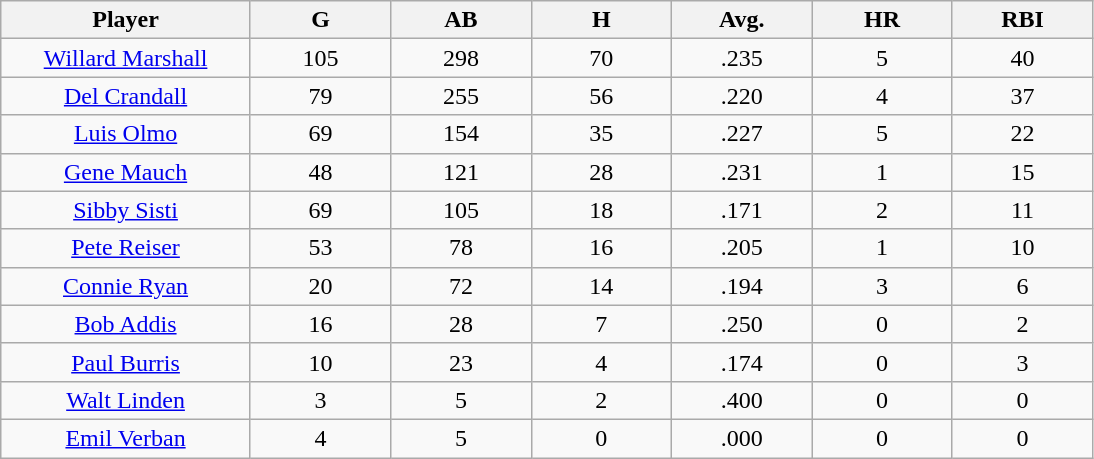<table class="wikitable sortable">
<tr>
<th bgcolor="#DDDDFF" width="16%">Player</th>
<th bgcolor="#DDDDFF" width="9%">G</th>
<th bgcolor="#DDDDFF" width="9%">AB</th>
<th bgcolor="#DDDDFF" width="9%">H</th>
<th bgcolor="#DDDDFF" width="9%">Avg.</th>
<th bgcolor="#DDDDFF" width="9%">HR</th>
<th bgcolor="#DDDDFF" width="9%">RBI</th>
</tr>
<tr align="center">
<td><a href='#'>Willard Marshall</a></td>
<td>105</td>
<td>298</td>
<td>70</td>
<td>.235</td>
<td>5</td>
<td>40</td>
</tr>
<tr align="center">
<td><a href='#'>Del Crandall</a></td>
<td>79</td>
<td>255</td>
<td>56</td>
<td>.220</td>
<td>4</td>
<td>37</td>
</tr>
<tr align="center">
<td><a href='#'>Luis Olmo</a></td>
<td>69</td>
<td>154</td>
<td>35</td>
<td>.227</td>
<td>5</td>
<td>22</td>
</tr>
<tr align="center">
<td><a href='#'>Gene Mauch</a></td>
<td>48</td>
<td>121</td>
<td>28</td>
<td>.231</td>
<td>1</td>
<td>15</td>
</tr>
<tr align="center">
<td><a href='#'>Sibby Sisti</a></td>
<td>69</td>
<td>105</td>
<td>18</td>
<td>.171</td>
<td>2</td>
<td>11</td>
</tr>
<tr align="center">
<td><a href='#'>Pete Reiser</a></td>
<td>53</td>
<td>78</td>
<td>16</td>
<td>.205</td>
<td>1</td>
<td>10</td>
</tr>
<tr align="center">
<td><a href='#'>Connie Ryan</a></td>
<td>20</td>
<td>72</td>
<td>14</td>
<td>.194</td>
<td>3</td>
<td>6</td>
</tr>
<tr align="center">
<td><a href='#'>Bob Addis</a></td>
<td>16</td>
<td>28</td>
<td>7</td>
<td>.250</td>
<td>0</td>
<td>2</td>
</tr>
<tr align="center">
<td><a href='#'>Paul Burris</a></td>
<td>10</td>
<td>23</td>
<td>4</td>
<td>.174</td>
<td>0</td>
<td>3</td>
</tr>
<tr align="center">
<td><a href='#'>Walt Linden</a></td>
<td>3</td>
<td>5</td>
<td>2</td>
<td>.400</td>
<td>0</td>
<td>0</td>
</tr>
<tr align="center">
<td><a href='#'>Emil Verban</a></td>
<td>4</td>
<td>5</td>
<td>0</td>
<td>.000</td>
<td>0</td>
<td>0</td>
</tr>
</table>
